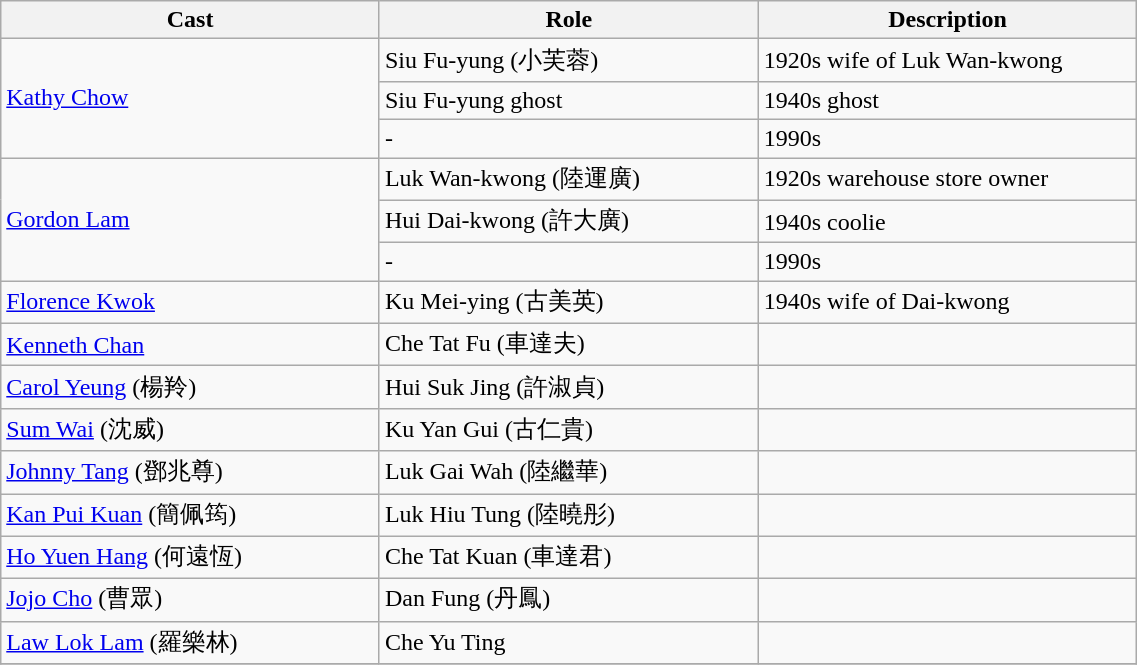<table class="wikitable" width="60%">
<tr>
<th style="width:15%">Cast</th>
<th style="width:15%">Role</th>
<th style="width:15%">Description</th>
</tr>
<tr>
<td rowspan="3"><a href='#'>Kathy Chow</a></td>
<td>Siu Fu-yung (小芙蓉)</td>
<td>1920s wife of Luk Wan-kwong</td>
</tr>
<tr>
<td>Siu Fu-yung ghost</td>
<td>1940s ghost</td>
</tr>
<tr>
<td>-</td>
<td>1990s</td>
</tr>
<tr>
<td rowspan="3"><a href='#'>Gordon Lam</a></td>
<td>Luk Wan-kwong (陸運廣)</td>
<td>1920s warehouse store owner</td>
</tr>
<tr>
<td>Hui Dai-kwong (許大廣)</td>
<td>1940s coolie</td>
</tr>
<tr>
<td>-</td>
<td>1990s</td>
</tr>
<tr>
<td><a href='#'>Florence Kwok</a></td>
<td>Ku Mei-ying (古美英)</td>
<td>1940s wife of Dai-kwong</td>
</tr>
<tr>
<td><a href='#'>Kenneth Chan</a></td>
<td>Che Tat Fu (車達夫)</td>
<td></td>
</tr>
<tr>
<td><a href='#'>Carol Yeung</a> (楊羚)</td>
<td>Hui Suk Jing (許淑貞)</td>
<td></td>
</tr>
<tr>
<td><a href='#'>Sum Wai</a> (沈威)</td>
<td>Ku Yan Gui (古仁貴)</td>
<td></td>
</tr>
<tr>
<td><a href='#'>Johnny Tang</a> (鄧兆尊)</td>
<td>Luk Gai Wah (陸繼華)</td>
<td></td>
</tr>
<tr>
<td><a href='#'>Kan Pui Kuan</a> (簡佩筠)</td>
<td>Luk Hiu Tung (陸曉彤)</td>
<td></td>
</tr>
<tr>
<td><a href='#'>Ho Yuen Hang</a> (何遠恆)</td>
<td>Che Tat Kuan (車達君)</td>
<td></td>
</tr>
<tr>
<td><a href='#'>Jojo Cho</a> (曹眾)</td>
<td>Dan Fung (丹鳳)</td>
<td></td>
</tr>
<tr>
<td><a href='#'>Law Lok Lam</a> (羅樂林)</td>
<td>Che Yu Ting</td>
<td></td>
</tr>
<tr>
</tr>
</table>
